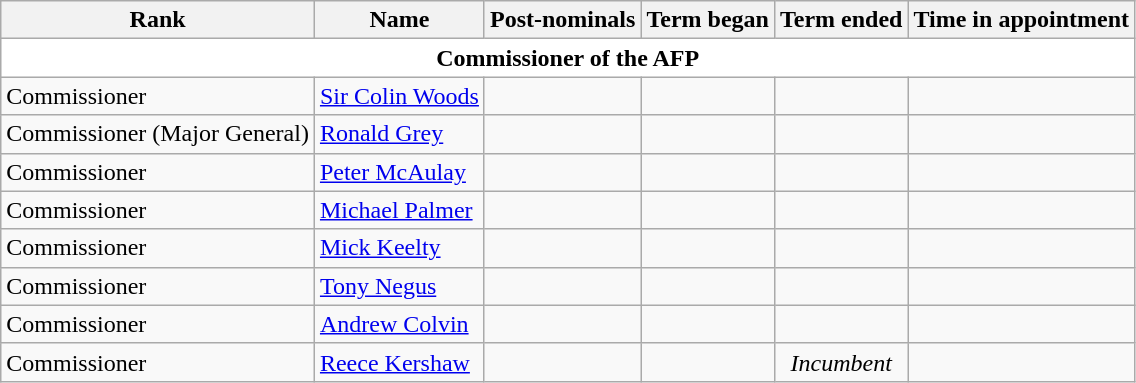<table class="wikitable sortable">
<tr>
<th>Rank</th>
<th>Name</th>
<th>Post-nominals</th>
<th>Term began</th>
<th>Term ended</th>
<th>Time in appointment</th>
</tr>
<tr>
<th colspan= 7 style="background:white;">Commissioner of the AFP</th>
</tr>
<tr>
<td>Commissioner</td>
<td><a href='#'>Sir Colin Woods</a></td>
<td></td>
<td align=right></td>
<td align=right></td>
<td></td>
</tr>
<tr>
<td>Commissioner (Major General)</td>
<td><a href='#'>Ronald Grey</a></td>
<td></td>
<td align=right></td>
<td align=right></td>
<td></td>
</tr>
<tr>
<td>Commissioner</td>
<td><a href='#'>Peter McAulay</a></td>
<td></td>
<td align=right></td>
<td align=right></td>
<td></td>
</tr>
<tr>
<td>Commissioner</td>
<td><a href='#'>Michael Palmer</a></td>
<td></td>
<td align=right></td>
<td align=right></td>
<td></td>
</tr>
<tr>
<td>Commissioner</td>
<td><a href='#'>Mick Keelty</a></td>
<td></td>
<td align=right></td>
<td align=right></td>
<td></td>
</tr>
<tr>
<td>Commissioner</td>
<td><a href='#'>Tony Negus</a></td>
<td></td>
<td align=right></td>
<td align=right></td>
<td></td>
</tr>
<tr>
<td>Commissioner</td>
<td><a href='#'>Andrew Colvin</a></td>
<td></td>
<td align=right></td>
<td align=right></td>
<td></td>
</tr>
<tr>
<td>Commissioner</td>
<td><a href='#'>Reece Kershaw</a></td>
<td></td>
<td align=right></td>
<td align=center><em>Incumbent</em></td>
<td><br></td>
</tr>
</table>
